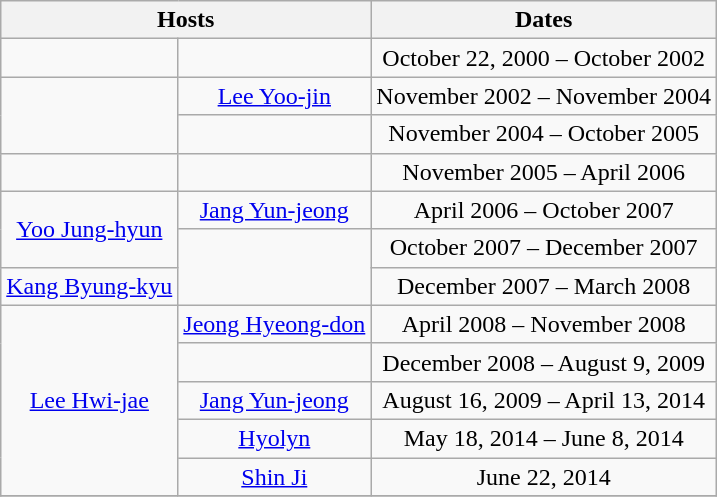<table class="wikitable plainrowheaders" style="text-align:center;" border="1">
<tr>
<th scope="col" colspan="2">Hosts</th>
<th scope="col">Dates</th>
</tr>
<tr>
<td></td>
<td></td>
<td>October 22, 2000 – October 2002</td>
</tr>
<tr align="center">
<td rowspan="2"></td>
<td><a href='#'>Lee Yoo-jin</a></td>
<td>November 2002 – November 2004</td>
</tr>
<tr align="center">
<td></td>
<td>November 2004 – October 2005</td>
</tr>
<tr align="center">
<td></td>
<td></td>
<td>November 2005 – April 2006</td>
</tr>
<tr align="center">
<td rowspan="2"><a href='#'>Yoo Jung-hyun</a></td>
<td><a href='#'>Jang Yun-jeong</a></td>
<td>April 2006 – October 2007</td>
</tr>
<tr align="center">
<td rowspan="2"></td>
<td>October 2007 – December 2007</td>
</tr>
<tr align="center">
<td><a href='#'>Kang Byung-kyu</a></td>
<td>December 2007 – March 2008</td>
</tr>
<tr align="center">
<td rowspan="5"><a href='#'>Lee Hwi-jae</a></td>
<td><a href='#'>Jeong Hyeong-don</a></td>
<td>April 2008 – November 2008</td>
</tr>
<tr align="center">
<td></td>
<td>December 2008 – August 9, 2009</td>
</tr>
<tr align="center">
<td><a href='#'>Jang Yun-jeong</a></td>
<td>August 16, 2009 – April 13, 2014</td>
</tr>
<tr align="center">
<td><a href='#'>Hyolyn</a></td>
<td>May 18, 2014 – June 8, 2014</td>
</tr>
<tr align="center">
<td><a href='#'>Shin Ji</a></td>
<td>June 22, 2014</td>
</tr>
<tr align="center">
</tr>
</table>
